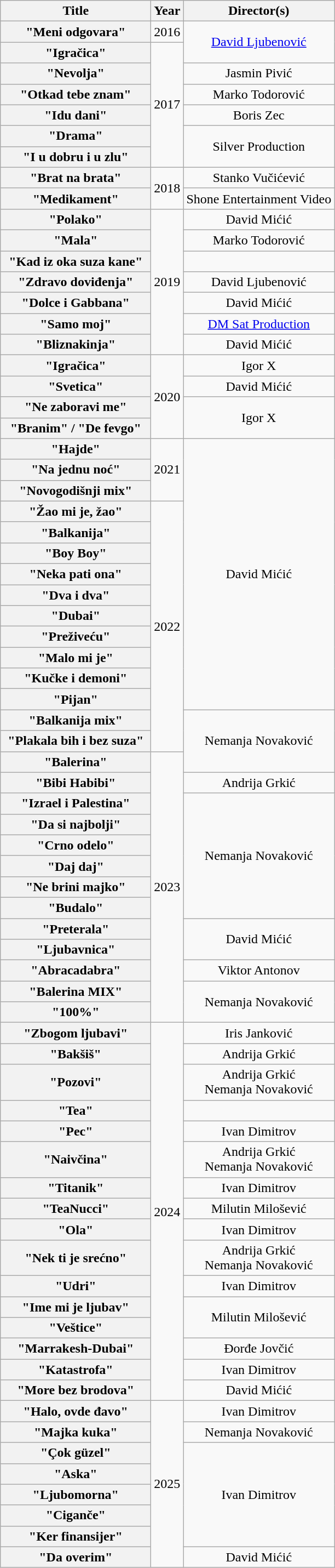<table class="wikitable plainrowheaders" style="text-align:center;">
<tr>
<th scope="col" style="width:11em;">Title</th>
<th scope="col">Year</th>
<th scope="col">Director(s)</th>
</tr>
<tr>
<th scope="row">"Meni odgovara"</th>
<td>2016</td>
<td rowspan="2"><a href='#'>David Ljubenović</a></td>
</tr>
<tr>
<th scope="row">"Igračica"</th>
<td rowspan="6">2017</td>
</tr>
<tr>
<th scope="row">"Nevolja"</th>
<td>Jasmin Pivić</td>
</tr>
<tr>
<th scope="row">"Otkad tebe znam"<br></th>
<td>Marko Todorović</td>
</tr>
<tr>
<th scope="row">"Idu dani"<br></th>
<td>Boris Zec</td>
</tr>
<tr>
<th scope="row">"Drama"<br></th>
<td rowspan="2">Silver Production</td>
</tr>
<tr>
<th scope="row">"I u dobru i u zlu"</th>
</tr>
<tr>
<th scope="row">"Brat na brata"<br></th>
<td rowspan="2">2018</td>
<td>Stanko Vučićević</td>
</tr>
<tr>
<th scope="row">"Medikament"<br></th>
<td>Shone Entertainment Video</td>
</tr>
<tr>
<th scope="row">"Polako"</th>
<td rowspan="7">2019</td>
<td>David Mićić</td>
</tr>
<tr>
<th scope="row">"Mala"<br></th>
<td>Marko Todorović</td>
</tr>
<tr>
<th scope="row">"Kad iz oka suza kane"<br></th>
<td></td>
</tr>
<tr>
<th scope="row">"Zdravo doviđenja"<br></th>
<td>David Ljubenović</td>
</tr>
<tr>
<th scope="row">"Dolce i Gabbana"</th>
<td>David Mićić</td>
</tr>
<tr>
<th scope="row">"Samo moj"<br></th>
<td><a href='#'>DM Sat Production</a></td>
</tr>
<tr>
<th scope="row">"Bliznakinja"</th>
<td>David Mićić</td>
</tr>
<tr>
<th scope="row">"Igračica"<br></th>
<td rowspan="4">2020</td>
<td>Igor X</td>
</tr>
<tr>
<th scope="row">"Svetica"</th>
<td>David Mićić</td>
</tr>
<tr>
<th scope="row">"Ne zaboravi me"<br></th>
<td rowspan="2">Igor X</td>
</tr>
<tr>
<th scope="row">"Branim" / "De fevgo"<br></th>
</tr>
<tr>
<th scope="row">"Hajde"</th>
<td rowspan="3">2021</td>
<td rowspan="13">David Mićić</td>
</tr>
<tr>
<th scope="row">"Na jednu noć"</th>
</tr>
<tr>
<th scope="row">"Novogodišnji mix"</th>
</tr>
<tr>
<th scope="row">"Žao mi je, žao"<br></th>
<td rowspan="12">2022</td>
</tr>
<tr>
<th scope="row">"Balkanija"</th>
</tr>
<tr>
<th scope="row">"Boy Boy"</th>
</tr>
<tr>
<th scope="row">"Neka pati ona"</th>
</tr>
<tr>
<th scope="row">"Dva i dva"</th>
</tr>
<tr>
<th scope="row">"Dubai"</th>
</tr>
<tr>
<th scope="row">"Preživeću"</th>
</tr>
<tr>
<th scope="row">"Malo mi je"</th>
</tr>
<tr>
<th scope="row">"Kučke i demoni"</th>
</tr>
<tr>
<th scope="row">"Pijan"</th>
</tr>
<tr>
<th scope="row">"Balkanija mix"</th>
<td rowspan="3">Nemanja Novaković</td>
</tr>
<tr>
<th scope="row">"Plakala bih i bez suza"<br></th>
</tr>
<tr>
<th scope="row">"Balerina"<br></th>
<td rowspan="13">2023</td>
</tr>
<tr>
<th scope="row">"Bibi Habibi"</th>
<td>Andrija Grkić</td>
</tr>
<tr>
<th scope="row">"Izrael i Palestina"</th>
<td rowspan="6">Nemanja Novaković</td>
</tr>
<tr>
<th scope="row">"Da si najbolji"</th>
</tr>
<tr>
<th scope="row">"Crno odelo"</th>
</tr>
<tr>
<th scope="row">"Daj daj"</th>
</tr>
<tr>
<th scope="row">"Ne brini majko"</th>
</tr>
<tr>
<th scope="row">"Budalo"</th>
</tr>
<tr>
<th scope="row">"Preterala"</th>
<td rowspan="2">David Mićić</td>
</tr>
<tr>
<th scope="row">"Ljubavnica"</th>
</tr>
<tr>
<th scope="row">"Abracadabra"<br></th>
<td>Viktor Antonov</td>
</tr>
<tr>
<th scope="row">"Balerina MIX"</th>
<td rowspan="2">Nemanja Novaković</td>
</tr>
<tr>
<th scope="row">"100%"</th>
</tr>
<tr>
<th scope="row">"Zbogom ljubavi"</th>
<td rowspan="16">2024</td>
<td>Iris Janković</td>
</tr>
<tr>
<th scope="row">"Bakšiš"</th>
<td>Andrija Grkić</td>
</tr>
<tr>
<th scope="row">"Pozovi"</th>
<td>Andrija Grkić<br>Nemanja Novaković</td>
</tr>
<tr>
<th scope="row">"Tea"</th>
<td></td>
</tr>
<tr>
<th scope="row">"Pec"</th>
<td>Ivan Dimitrov</td>
</tr>
<tr>
<th scope="row">"Naivčina"</th>
<td>Andrija Grkić<br>Nemanja Novaković</td>
</tr>
<tr>
<th scope="row">"Titanik"</th>
<td>Ivan Dimitrov</td>
</tr>
<tr>
<th scope="row">"TeaNucci"<br></th>
<td>Milutin Milošević</td>
</tr>
<tr>
<th scope="row">"Ola"</th>
<td>Ivan Dimitrov</td>
</tr>
<tr>
<th scope="row">"Nek ti je srećno"</th>
<td>Andrija Grkić<br>Nemanja Novaković</td>
</tr>
<tr>
<th scope="row">"Udri"</th>
<td>Ivan Dimitrov</td>
</tr>
<tr>
<th scope="row">"Ime mi je ljubav"</th>
<td rowspan="2">Milutin Milošević</td>
</tr>
<tr>
<th scope="row">"Veštice"</th>
</tr>
<tr>
<th scope="row">"Marrakesh-Dubai"<br></th>
<td>Đorđe Jovčić</td>
</tr>
<tr>
<th scope="row">"Katastrofa"<br></th>
<td>Ivan Dimitrov</td>
</tr>
<tr>
<th scope="row">"More bez brodova"</th>
<td>David Mićić</td>
</tr>
<tr>
<th scope="row">"Halo, ovde đavo"</th>
<td rowspan="8">2025</td>
<td>Ivan Dimitrov</td>
</tr>
<tr>
<th scope="row">"Majka kuka"</th>
<td>Nemanja Novaković</td>
</tr>
<tr>
<th scope="row">"Çok güzel"</th>
<td rowspan="5">Ivan Dimitrov</td>
</tr>
<tr>
<th scope="row">"Aska"</th>
</tr>
<tr>
<th scope="row">"Ljubomorna"</th>
</tr>
<tr>
<th scope="row">"Ciganče"</th>
</tr>
<tr>
<th scope="row">"Ker finansijer"</th>
</tr>
<tr>
<th scope="row">"Da overim"</th>
<td>David Mićić</td>
</tr>
</table>
